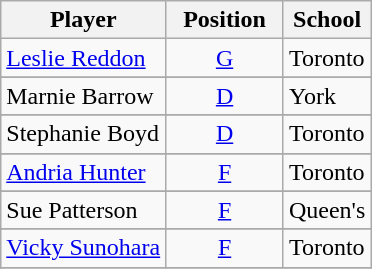<table class="wikitable">
<tr>
<th>Player</th>
<th>  Position  </th>
<th>School</th>
</tr>
<tr>
<td><a href='#'>Leslie Reddon</a></td>
<td align=center><a href='#'>G</a></td>
<td>Toronto</td>
</tr>
<tr>
</tr>
<tr>
<td>Marnie Barrow</td>
<td align=center><a href='#'>D</a></td>
<td>York</td>
</tr>
<tr>
</tr>
<tr>
<td>Stephanie Boyd</td>
<td align=center><a href='#'>D</a></td>
<td>Toronto</td>
</tr>
<tr>
</tr>
<tr>
<td><a href='#'>Andria Hunter</a></td>
<td align=center><a href='#'>F</a></td>
<td>Toronto</td>
</tr>
<tr>
</tr>
<tr>
<td>Sue Patterson</td>
<td align=center><a href='#'>F</a></td>
<td>Queen's</td>
</tr>
<tr>
</tr>
<tr>
<td><a href='#'>Vicky Sunohara</a></td>
<td align=center><a href='#'>F</a></td>
<td>Toronto</td>
</tr>
<tr>
</tr>
</table>
